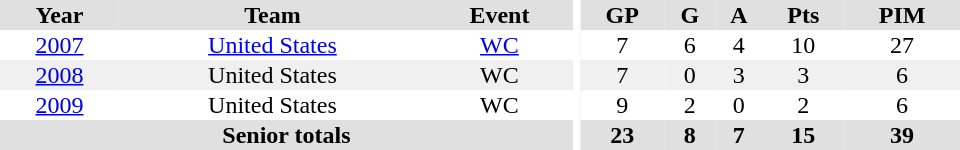<table border="0" cellpadding="1" cellspacing="0" ID="Table3" style="text-align:center; width:40em">
<tr bgcolor="#e0e0e0">
<th>Year</th>
<th>Team</th>
<th>Event</th>
<th rowspan="102" bgcolor="#ffffff"></th>
<th>GP</th>
<th>G</th>
<th>A</th>
<th>Pts</th>
<th>PIM</th>
</tr>
<tr>
<td><a href='#'>2007</a></td>
<td><a href='#'>United States</a></td>
<td><a href='#'>WC</a></td>
<td>7</td>
<td>6</td>
<td>4</td>
<td>10</td>
<td>27</td>
</tr>
<tr bgcolor="#f0f0f0">
<td><a href='#'>2008</a></td>
<td>United States</td>
<td>WC</td>
<td>7</td>
<td>0</td>
<td>3</td>
<td>3</td>
<td>6</td>
</tr>
<tr>
<td><a href='#'>2009</a></td>
<td>United States</td>
<td>WC</td>
<td>9</td>
<td>2</td>
<td>0</td>
<td>2</td>
<td>6</td>
</tr>
<tr bgcolor="#e0e0e0">
<th colspan="3">Senior totals</th>
<th>23</th>
<th>8</th>
<th>7</th>
<th>15</th>
<th>39</th>
</tr>
</table>
